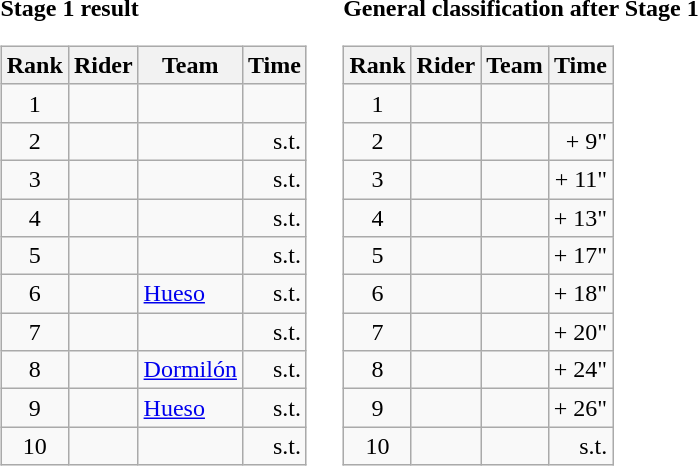<table>
<tr>
<td><strong>Stage 1 result</strong><br><table class="wikitable">
<tr>
<th scope="col">Rank</th>
<th scope="col">Rider</th>
<th scope="col">Team</th>
<th scope="col">Time</th>
</tr>
<tr>
<td style="text-align:center;">1</td>
<td></td>
<td></td>
<td style="text-align:right;"></td>
</tr>
<tr>
<td style="text-align:center;">2</td>
<td></td>
<td></td>
<td style="text-align:right;">s.t.</td>
</tr>
<tr>
<td style="text-align:center;">3</td>
<td></td>
<td></td>
<td style="text-align:right;">s.t.</td>
</tr>
<tr>
<td style="text-align:center;">4</td>
<td></td>
<td></td>
<td style="text-align:right;">s.t.</td>
</tr>
<tr>
<td style="text-align:center;">5</td>
<td></td>
<td></td>
<td style="text-align:right;">s.t.</td>
</tr>
<tr>
<td style="text-align:center;">6</td>
<td></td>
<td><a href='#'>Hueso</a></td>
<td style="text-align:right;">s.t.</td>
</tr>
<tr>
<td style="text-align:center;">7</td>
<td></td>
<td></td>
<td style="text-align:right;">s.t.</td>
</tr>
<tr>
<td style="text-align:center;">8</td>
<td></td>
<td><a href='#'> Dormilón</a></td>
<td style="text-align:right;">s.t.</td>
</tr>
<tr>
<td style="text-align:center;">9</td>
<td></td>
<td><a href='#'>Hueso</a></td>
<td style="text-align:right;">s.t.</td>
</tr>
<tr>
<td style="text-align:center;">10</td>
<td></td>
<td></td>
<td style="text-align:right;">s.t.</td>
</tr>
</table>
</td>
<td></td>
<td><strong>General classification after Stage 1</strong><br><table class="wikitable">
<tr>
<th scope="col">Rank</th>
<th scope="col">Rider</th>
<th scope="col">Team</th>
<th scope="col">Time</th>
</tr>
<tr>
<td style="text-align:center;">1</td>
<td></td>
<td></td>
<td style="text-align:right;"></td>
</tr>
<tr>
<td style="text-align:center;">2</td>
<td></td>
<td></td>
<td style="text-align:right;">+ 9"</td>
</tr>
<tr>
<td style="text-align:center;">3</td>
<td></td>
<td></td>
<td style="text-align:right;">+ 11"</td>
</tr>
<tr>
<td style="text-align:center;">4</td>
<td></td>
<td></td>
<td style="text-align:right;">+ 13"</td>
</tr>
<tr>
<td style="text-align:center;">5</td>
<td></td>
<td></td>
<td style="text-align:right;">+ 17"</td>
</tr>
<tr>
<td style="text-align:center;">6</td>
<td></td>
<td></td>
<td style="text-align:right;">+ 18"</td>
</tr>
<tr>
<td style="text-align:center;">7</td>
<td></td>
<td></td>
<td style="text-align:right;">+ 20"</td>
</tr>
<tr>
<td style="text-align:center;">8</td>
<td></td>
<td></td>
<td style="text-align:right;">+ 24"</td>
</tr>
<tr>
<td style="text-align:center;">9</td>
<td></td>
<td></td>
<td style="text-align:right;">+ 26"</td>
</tr>
<tr>
<td style="text-align:center;">10</td>
<td></td>
<td></td>
<td style="text-align:right;">s.t.</td>
</tr>
</table>
</td>
</tr>
</table>
